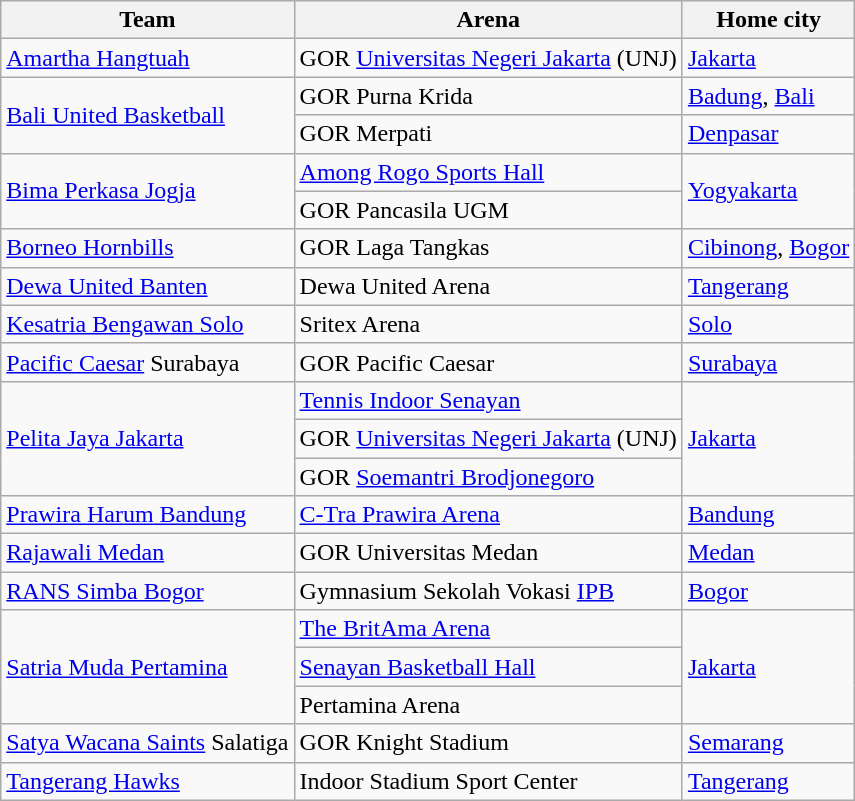<table class="wikitable sortable">
<tr>
<th>Team</th>
<th>Arena</th>
<th>Home city</th>
</tr>
<tr>
<td><a href='#'>Amartha Hangtuah</a></td>
<td>GOR <a href='#'>Universitas Negeri Jakarta</a> (UNJ)</td>
<td><a href='#'>Jakarta</a></td>
</tr>
<tr>
<td rowspan="2"><a href='#'>Bali United Basketball</a></td>
<td>GOR Purna Krida</td>
<td><a href='#'>Badung</a>, <a href='#'>Bali</a></td>
</tr>
<tr>
<td>GOR Merpati</td>
<td><a href='#'>Denpasar</a></td>
</tr>
<tr>
<td rowspan="2"><a href='#'>Bima Perkasa Jogja</a></td>
<td><a href='#'>Among Rogo Sports Hall</a></td>
<td rowspan=2><a href='#'>Yogyakarta</a></td>
</tr>
<tr>
<td>GOR Pancasila UGM</td>
</tr>
<tr>
<td><a href='#'>Borneo Hornbills</a></td>
<td>GOR Laga Tangkas</td>
<td><a href='#'>Cibinong</a>, <a href='#'>Bogor</a></td>
</tr>
<tr>
<td><a href='#'>Dewa United Banten</a></td>
<td>Dewa United Arena</td>
<td><a href='#'>Tangerang</a></td>
</tr>
<tr>
<td><a href='#'>Kesatria Bengawan Solo</a></td>
<td>Sritex Arena</td>
<td><a href='#'>Solo</a></td>
</tr>
<tr>
<td><a href='#'>Pacific Caesar</a> Surabaya</td>
<td>GOR Pacific Caesar</td>
<td><a href='#'>Surabaya</a></td>
</tr>
<tr>
<td rowspan="3"><a href='#'>Pelita Jaya Jakarta</a></td>
<td><a href='#'>Tennis Indoor Senayan</a></td>
<td rowspan="3"><a href='#'>Jakarta</a></td>
</tr>
<tr>
<td>GOR <a href='#'>Universitas Negeri Jakarta</a> (UNJ)</td>
</tr>
<tr>
<td>GOR <a href='#'>Soemantri Brodjonegoro</a></td>
</tr>
<tr>
<td><a href='#'>Prawira Harum Bandung</a></td>
<td><a href='#'>C-Tra Prawira Arena</a></td>
<td><a href='#'>Bandung</a></td>
</tr>
<tr>
<td><a href='#'>Rajawali Medan</a></td>
<td>GOR Universitas Medan</td>
<td><a href='#'>Medan</a></td>
</tr>
<tr>
<td><a href='#'>RANS Simba Bogor</a></td>
<td>Gymnasium Sekolah Vokasi <a href='#'>IPB</a></td>
<td><a href='#'>Bogor</a></td>
</tr>
<tr>
<td rowspan="3"><a href='#'>Satria Muda Pertamina</a></td>
<td><a href='#'>The BritAma Arena</a></td>
<td rowspan=3><a href='#'>Jakarta</a></td>
</tr>
<tr>
<td><a href='#'>Senayan Basketball Hall</a></td>
</tr>
<tr>
<td>Pertamina Arena</td>
</tr>
<tr>
<td><a href='#'>Satya Wacana Saints</a> Salatiga</td>
<td>GOR Knight Stadium</td>
<td><a href='#'>Semarang</a></td>
</tr>
<tr>
<td><a href='#'>Tangerang Hawks</a></td>
<td>Indoor Stadium Sport Center</td>
<td><a href='#'>Tangerang</a></td>
</tr>
</table>
